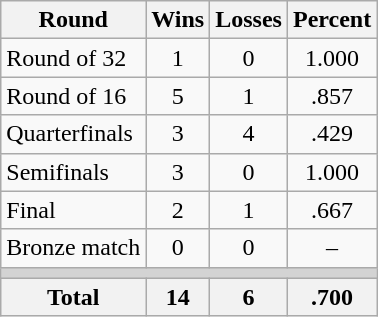<table class=wikitable>
<tr>
<th>Round</th>
<th>Wins</th>
<th>Losses</th>
<th>Percent</th>
</tr>
<tr align=center>
<td align=left>Round of 32</td>
<td>1</td>
<td>0</td>
<td>1.000</td>
</tr>
<tr align=center>
<td align=left>Round of 16</td>
<td>5</td>
<td>1</td>
<td>.857</td>
</tr>
<tr align=center>
<td align=left>Quarterfinals</td>
<td>3</td>
<td>4</td>
<td>.429</td>
</tr>
<tr align=center>
<td align=left>Semifinals</td>
<td>3</td>
<td>0</td>
<td>1.000</td>
</tr>
<tr align=center>
<td align=left>Final</td>
<td>2</td>
<td>1</td>
<td>.667</td>
</tr>
<tr align=center>
<td align=left>Bronze match</td>
<td>0</td>
<td>0</td>
<td>–</td>
</tr>
<tr>
<td colspan=4 bgcolor=lightgray></td>
</tr>
<tr>
<th>Total</th>
<th>14</th>
<th>6</th>
<th>.700</th>
</tr>
</table>
